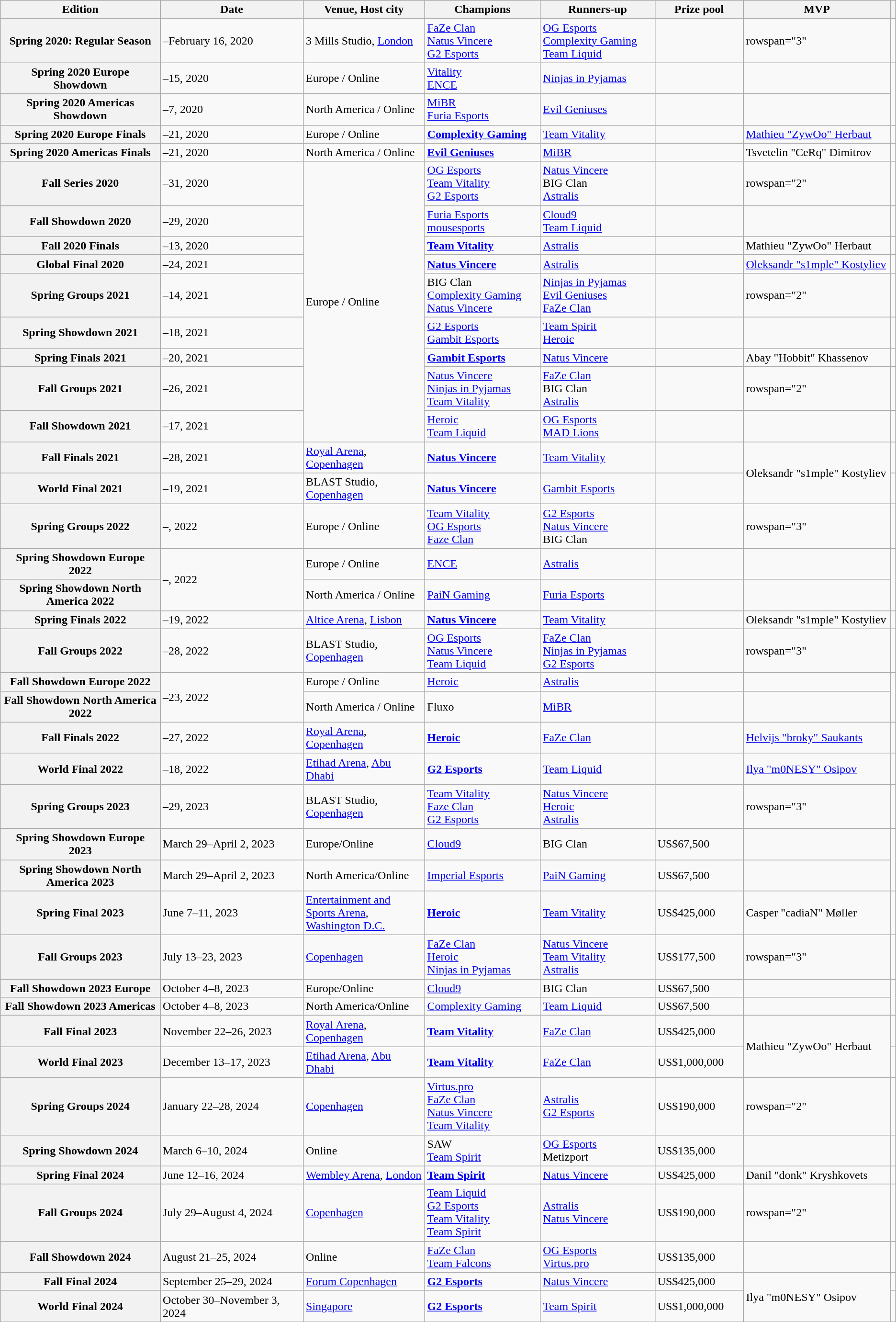<table class="wikitable plainrowheaders" style="text-align:left;">
<tr>
<th scope="col" style="width:18em;">Edition</th>
<th scope="col" style="width:16em;">Date</th>
<th scope="col" style="width:12em;">Venue, Host city</th>
<th scope="col" style="width:12em;">Champions</th>
<th scope="col" style="width:12em;">Runners-up</th>
<th scope="col" style="width:8em;">Prize pool</th>
<th scope="col" style="width:16em;">MVP</th>
<th scope=col class="unsortable"></th>
</tr>
<tr>
<th scope="row">Spring 2020: Regular Season</th>
<td>–February 16, 2020</td>
<td>3 Mills Studio, <a href='#'>London</a></td>
<td><a href='#'>FaZe Clan</a><br> <a href='#'>Natus Vincere</a><br> <a href='#'>G2 Esports</a></td>
<td><a href='#'>OG Esports</a><br> <a href='#'>Complexity Gaming</a><br> <a href='#'>Team Liquid</a></td>
<td></td>
<td>rowspan="3" </td>
<td style="text-align: center;"></td>
</tr>
<tr>
<th scope="row">Spring 2020 Europe Showdown</th>
<td>–15, 2020</td>
<td>Europe / Online</td>
<td><a href='#'>Vitality</a><br> <a href='#'>ENCE</a></td>
<td><a href='#'>Ninjas in Pyjamas</a></td>
<td></td>
<td style="text-align: center;"></td>
</tr>
<tr>
<th scope="row">Spring 2020 Americas Showdown</th>
<td>–7, 2020</td>
<td>North America / Online</td>
<td><a href='#'>MiBR</a><br> <a href='#'>Furia Esports</a></td>
<td><a href='#'>Evil Geniuses</a></td>
<td></td>
<td style="text-align: center;"></td>
</tr>
<tr>
<th scope="row"><strong>Spring 2020 Europe Finals</strong></th>
<td>–21, 2020</td>
<td>Europe / Online</td>
<td><strong><a href='#'>Complexity Gaming</a></strong></td>
<td><a href='#'>Team Vitality</a></td>
<td></td>
<td><a href='#'>Mathieu "ZywOo" Herbaut</a></td>
<td style="text-align: center;"></td>
</tr>
<tr>
<th scope="row"><strong>Spring 2020 Americas Finals</strong></th>
<td>–21, 2020</td>
<td>North America / Online</td>
<td><strong><a href='#'>Evil Geniuses</a></strong></td>
<td><a href='#'>MiBR</a></td>
<td></td>
<td>Tsvetelin "CeRq" Dimitrov</td>
<td style="text-align: center;"></td>
</tr>
<tr>
<th scope="row">Fall Series 2020</th>
<td>–31, 2020</td>
<td rowspan="9">Europe / Online</td>
<td><a href='#'>OG Esports</a><br> <a href='#'>Team Vitality</a><br> <a href='#'>G2 Esports</a></td>
<td><a href='#'>Natus Vincere</a><br> BIG Clan<br>  <a href='#'>Astralis</a></td>
<td></td>
<td>rowspan="2" </td>
<td style="text-align: center;"></td>
</tr>
<tr>
<th scope="row">Fall Showdown 2020</th>
<td>–29, 2020</td>
<td><a href='#'>Furia Esports</a><br> <a href='#'>mousesports</a></td>
<td><a href='#'>Cloud9</a><br> <a href='#'>Team Liquid</a></td>
<td></td>
<td style="text-align: center;"></td>
</tr>
<tr>
<th scope="row"><strong>Fall 2020 Finals</strong></th>
<td>–13, 2020</td>
<td><strong><a href='#'>Team Vitality</a></strong></td>
<td><a href='#'>Astralis</a></td>
<td></td>
<td>Mathieu "ZywOo" Herbaut</td>
<td style="text-align: center;"></td>
</tr>
<tr>
<th scope="row"><strong>Global Final 2020</strong></th>
<td>–24, 2021</td>
<td><strong><a href='#'>Natus Vincere</a></strong></td>
<td><a href='#'>Astralis</a></td>
<td></td>
<td><a href='#'>Oleksandr "s1mple" Kostyliev</a></td>
<td style="text-align: center;"></td>
</tr>
<tr>
<th scope="row">Spring Groups 2021</th>
<td>–14, 2021</td>
<td>BIG Clan<br> <a href='#'>Complexity Gaming</a><br> <a href='#'>Natus Vincere</a></td>
<td><a href='#'>Ninjas in Pyjamas</a><br> <a href='#'>Evil Geniuses</a><br> <a href='#'>FaZe Clan</a></td>
<td></td>
<td>rowspan="2" </td>
<td style="text-align: center;"></td>
</tr>
<tr>
<th scope="row">Spring Showdown 2021</th>
<td>–18, 2021</td>
<td><a href='#'>G2 Esports</a><br> <a href='#'>Gambit Esports</a></td>
<td><a href='#'>Team Spirit</a><br> <a href='#'>Heroic</a></td>
<td></td>
<td style="text-align: center;"></td>
</tr>
<tr>
<th scope="row"><strong>Spring Finals 2021</strong></th>
<td>–20, 2021</td>
<td><strong><a href='#'>Gambit Esports</a></strong></td>
<td><a href='#'>Natus Vincere</a></td>
<td></td>
<td>Abay "Hobbit" Khassenov</td>
<td style="text-align: center;"></td>
</tr>
<tr>
<th scope="row">Fall Groups 2021</th>
<td>–26, 2021</td>
<td><a href='#'>Natus Vincere</a><br> <a href='#'>Ninjas in Pyjamas</a><br> <a href='#'>Team Vitality</a></td>
<td><a href='#'>FaZe Clan</a><br> BIG Clan<br> <a href='#'>Astralis</a></td>
<td></td>
<td>rowspan="2" </td>
<td style="text-align: center;"></td>
</tr>
<tr>
<th scope="row">Fall Showdown 2021</th>
<td>–17, 2021</td>
<td><a href='#'>Heroic</a><br> <a href='#'>Team Liquid</a></td>
<td><a href='#'>OG Esports</a><br> <a href='#'>MAD Lions</a></td>
<td></td>
<td style="text-align: center;"></td>
</tr>
<tr>
<th scope="row"><strong>Fall Finals 2021</strong></th>
<td>–28, 2021</td>
<td><a href='#'>Royal Arena</a>, <a href='#'>Copenhagen</a></td>
<td><strong><a href='#'>Natus Vincere</a></strong></td>
<td><a href='#'>Team Vitality</a></td>
<td></td>
<td rowspan="2">Oleksandr "s1mple" Kostyliev</td>
<td style="text-align: center;"></td>
</tr>
<tr>
<th scope="row"><strong>World Final 2021</strong></th>
<td>–19, 2021</td>
<td>BLAST Studio, <a href='#'>Copenhagen</a></td>
<td><strong><a href='#'>Natus Vincere</a></strong></td>
<td><a href='#'>Gambit Esports</a></td>
<td></td>
<td style="text-align: center;"></td>
</tr>
<tr>
<th scope="row">Spring Groups 2022</th>
<td>–, 2022</td>
<td>Europe / Online</td>
<td><a href='#'>Team Vitality</a><br> <a href='#'>OG Esports</a><br> <a href='#'>Faze Clan</a></td>
<td><a href='#'>G2 Esports</a><br> <a href='#'>Natus Vincere</a><br> BIG Clan</td>
<td></td>
<td>rowspan="3" </td>
<td style="text-align: center;"></td>
</tr>
<tr>
<th scope="row">Spring Showdown Europe 2022</th>
<td rowspan="2">–, 2022</td>
<td>Europe / Online</td>
<td><a href='#'>ENCE</a></td>
<td><a href='#'>Astralis</a></td>
<td></td>
<td style="text-align: center;"></td>
</tr>
<tr>
<th scope="row">Spring Showdown North America 2022</th>
<td>North America / Online</td>
<td><a href='#'>PaiN Gaming</a></td>
<td><a href='#'>Furia Esports</a></td>
<td></td>
<td style="text-align: center;"></td>
</tr>
<tr>
<th scope="row"><strong>Spring Finals 2022</strong></th>
<td>–19, 2022</td>
<td><a href='#'>Altice Arena</a>, <a href='#'>Lisbon</a></td>
<td><strong><a href='#'>Natus Vincere</a></strong></td>
<td><a href='#'>Team Vitality</a></td>
<td></td>
<td>Oleksandr "s1mple" Kostyliev</td>
<td style="text-align: center;"></td>
</tr>
<tr>
<th scope="row">Fall Groups 2022</th>
<td>–28, 2022</td>
<td>BLAST Studio, <a href='#'>Copenhagen</a></td>
<td><a href='#'>OG Esports</a><br> <a href='#'>Natus Vincere</a><br> <a href='#'>Team Liquid</a></td>
<td><a href='#'>FaZe Clan</a><br> <a href='#'>Ninjas in Pyjamas</a> <br> <a href='#'>G2 Esports</a></td>
<td></td>
<td>rowspan="3" </td>
<td style="text-align: center;"></td>
</tr>
<tr>
<th scope="row">Fall Showdown Europe 2022</th>
<td rowspan="2">–23, 2022</td>
<td>Europe / Online</td>
<td><a href='#'>Heroic</a></td>
<td><a href='#'>Astralis</a></td>
<td></td>
<td style="text-align: center;"></td>
</tr>
<tr>
<th scope="row">Fall Showdown North America 2022</th>
<td>North America / Online</td>
<td>Fluxo</td>
<td><a href='#'>MiBR</a></td>
<td></td>
<td style="text-align: center;"></td>
</tr>
<tr>
<th scope="row"><strong>Fall Finals 2022</strong></th>
<td>–27, 2022</td>
<td><a href='#'>Royal Arena</a>, <a href='#'>Copenhagen</a></td>
<td><strong><a href='#'>Heroic</a></strong></td>
<td><a href='#'>FaZe Clan</a></td>
<td></td>
<td><a href='#'>Helvijs "broky" Saukants</a></td>
<td style="text-align: center;"></td>
</tr>
<tr>
<th scope="row"><strong>World Final 2022</strong></th>
<td>–18, 2022</td>
<td><a href='#'>Etihad Arena</a>, <a href='#'>Abu Dhabi</a></td>
<td><strong><a href='#'>G2 Esports</a></strong></td>
<td><a href='#'>Team Liquid</a></td>
<td></td>
<td><a href='#'>Ilya "m0NESY" Osipov</a></td>
<td style="text-align: center;"></td>
</tr>
<tr>
<th scope="row">Spring Groups 2023</th>
<td>–29, 2023</td>
<td>BLAST Studio, <a href='#'>Copenhagen</a></td>
<td><a href='#'>Team Vitality</a><br> <a href='#'>Faze Clan</a><br> <a href='#'>G2 Esports</a></td>
<td><a href='#'>Natus Vincere</a><br> <a href='#'>Heroic</a><br> <a href='#'>Astralis</a></td>
<td></td>
<td>rowspan="3" </td>
<td style="text-align: center;"></td>
</tr>
<tr>
<th scope="row">Spring Showdown Europe 2023</th>
<td>March 29–April 2, 2023</td>
<td>Europe/Online</td>
<td><a href='#'>Cloud9</a></td>
<td>BIG Clan</td>
<td>US$67,500</td>
<td style="text-align: center;"></td>
</tr>
<tr>
<th scope="row">Spring Showdown North America 2023</th>
<td>March 29–April 2, 2023</td>
<td>North America/Online</td>
<td><a href='#'>Imperial Esports</a></td>
<td><a href='#'>PaiN Gaming</a></td>
<td>US$67,500</td>
<td style="text-align: center;"></td>
</tr>
<tr>
<th scope="row"><strong>Spring Final 2023</strong></th>
<td>June 7–11, 2023</td>
<td><a href='#'>Entertainment and Sports Arena</a>, <a href='#'>Washington D.C.</a></td>
<td><strong><a href='#'>Heroic</a></strong></td>
<td><a href='#'>Team Vitality</a></td>
<td>US$425,000</td>
<td>Casper "cadiaN" Møller</td>
<td style="text-align: center;"></td>
</tr>
<tr>
<th scope="row">Fall Groups 2023</th>
<td>July 13–23, 2023</td>
<td><a href='#'>Copenhagen</a></td>
<td><a href='#'>FaZe Clan</a><br> <a href='#'>Heroic</a><br> <a href='#'>Ninjas in Pyjamas</a></td>
<td><a href='#'>Natus Vincere</a><br> <a href='#'>Team Vitality</a><br> <a href='#'>Astralis</a></td>
<td>US$177,500</td>
<td>rowspan="3"</td>
<td style="text-align: center;"></td>
</tr>
<tr>
<th scope="row">Fall Showdown 2023 Europe</th>
<td>October 4–8, 2023</td>
<td>Europe/Online</td>
<td><a href='#'>Cloud9</a></td>
<td>BIG Clan</td>
<td>US$67,500</td>
<td style="text-align: center;"></td>
</tr>
<tr>
<th scope="row">Fall Showdown 2023 Americas</th>
<td>October 4–8, 2023</td>
<td>North America/Online</td>
<td><a href='#'>Complexity Gaming</a></td>
<td><a href='#'>Team Liquid</a></td>
<td>US$67,500</td>
<td style="text-align: center;"></td>
</tr>
<tr>
<th scope="row"><strong>Fall Final 2023</strong></th>
<td>November 22–26, 2023</td>
<td><a href='#'>Royal Arena</a>, <a href='#'>Copenhagen</a></td>
<td><strong><a href='#'>Team Vitality</a></strong></td>
<td><a href='#'>FaZe Clan</a></td>
<td>US$425,000</td>
<td rowspan="2">Mathieu "ZywOo" Herbaut</td>
<td style="text-align: center;"></td>
</tr>
<tr>
<th scope="row"><strong>World Final 2023</strong></th>
<td>December 13–17, 2023</td>
<td><a href='#'>Etihad Arena</a>, <a href='#'>Abu Dhabi</a></td>
<td><strong><a href='#'>Team Vitality</a></strong></td>
<td><a href='#'>FaZe Clan</a></td>
<td>US$1,000,000</td>
<td style="text-align: center;"></td>
</tr>
<tr>
<th scope="row">Spring Groups 2024</th>
<td>January 22–28, 2024</td>
<td><a href='#'>Copenhagen</a></td>
<td><a href='#'>Virtus.pro</a><br> <a href='#'>FaZe Clan</a><br> <a href='#'>Natus Vincere</a><br> <a href='#'>Team Vitality</a></td>
<td><a href='#'>Astralis</a><br> <a href='#'>G2 Esports</a></td>
<td>US$190,000</td>
<td>rowspan="2"</td>
<td style="text-align: center;"></td>
</tr>
<tr>
<th scope="row">Spring Showdown 2024</th>
<td>March 6–10, 2024</td>
<td>Online</td>
<td>SAW<br><a href='#'>Team Spirit</a></td>
<td><a href='#'>OG Esports</a><br>Metizport</td>
<td>US$135,000</td>
<td style="text-align: center;"></td>
</tr>
<tr>
<th scope="row"><strong>Spring Final 2024</strong></th>
<td>June 12–16, 2024</td>
<td><a href='#'>Wembley Arena</a>, <a href='#'>London</a></td>
<td><strong><a href='#'>Team Spirit</a></strong></td>
<td><a href='#'>Natus Vincere</a></td>
<td>US$425,000</td>
<td>Danil "donk" Kryshkovets</td>
<td style="text-align: center;"></td>
</tr>
<tr>
<th scope="row">Fall Groups 2024</th>
<td>July 29–August 4, 2024</td>
<td><a href='#'>Copenhagen</a></td>
<td><a href='#'>Team Liquid</a><br><a href='#'>G2 Esports</a><br><a href='#'>Team Vitality</a><br><a href='#'>Team Spirit</a></td>
<td><a href='#'>Astralis</a><br><a href='#'>Natus Vincere</a></td>
<td>US$190,000</td>
<td>rowspan="2" </td>
<td style="text-align: center;"></td>
</tr>
<tr>
<th scope="row">Fall Showdown 2024</th>
<td>August 21–25, 2024</td>
<td>Online</td>
<td><a href='#'>FaZe Clan</a><br><a href='#'>Team Falcons</a></td>
<td><a href='#'>OG Esports</a><br><a href='#'>Virtus.pro</a></td>
<td>US$135,000</td>
<td style="text-align: center;"></td>
</tr>
<tr>
<th scope="row"><strong>Fall Final 2024</strong></th>
<td>September 25–29, 2024</td>
<td><a href='#'>Forum Copenhagen</a></td>
<td><strong><a href='#'>G2 Esports</a></strong></td>
<td><a href='#'>Natus Vincere</a></td>
<td>US$425,000</td>
<td rowspan="2">Ilya "m0NESY" Osipov</td>
<td style="text-align: center;"></td>
</tr>
<tr>
<th scope="row"><strong>World Final 2024</strong></th>
<td>October 30–November 3, 2024</td>
<td><a href='#'>Singapore</a></td>
<td><strong><a href='#'>G2 Esports</a></strong></td>
<td><a href='#'>Team Spirit</a></td>
<td>US$1,000,000</td>
<td style="text-align: center;"></td>
</tr>
</table>
